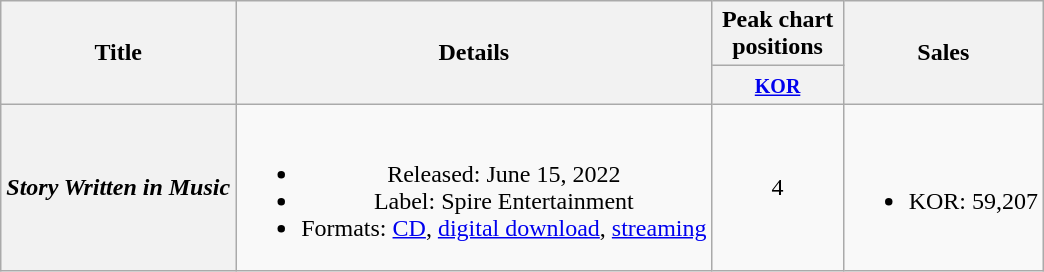<table class="wikitable plainrowheaders" style="text-align:center;">
<tr>
<th scope="col" rowspan="2">Title</th>
<th scope="col" rowspan="2">Details</th>
<th scope="col" colspan="1" style="width:5em;">Peak chart positions</th>
<th scope="col" rowspan="2">Sales</th>
</tr>
<tr>
<th><small><a href='#'>KOR</a></small><br></th>
</tr>
<tr>
<th scope="row"><em>Story Written in Music</em></th>
<td><br><ul><li>Released: June 15, 2022</li><li>Label: Spire Entertainment</li><li>Formats: <a href='#'>CD</a>, <a href='#'>digital download</a>, <a href='#'>streaming</a></li></ul></td>
<td>4</td>
<td><br><ul><li>KOR: 59,207</li></ul></td>
</tr>
</table>
